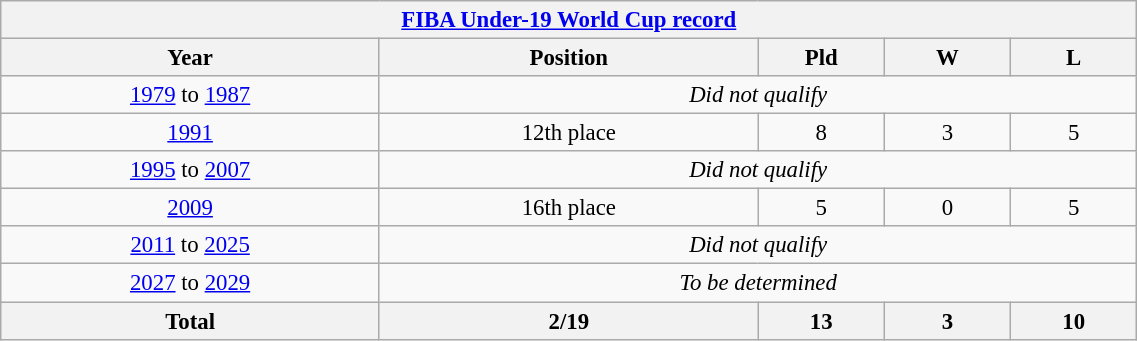<table class="wikitable" style="text-align:center; font-size:95%; width:60%;">
<tr>
<th colspan=9><a href='#'>FIBA Under-19 World Cup record</a></th>
</tr>
<tr>
<th width=15%>Year</th>
<th width=15%>Position</th>
<th width=5%>Pld</th>
<th width=5%>W</th>
<th width=5%>L</th>
</tr>
<tr>
<td> <a href='#'>1979</a> to  <a href='#'>1987</a></td>
<td colspan=4><em>Did not qualify</em></td>
</tr>
<tr>
<td> <a href='#'>1991</a></td>
<td>12th place</td>
<td>8</td>
<td>3</td>
<td>5</td>
</tr>
<tr>
<td> <a href='#'>1995</a> to  <a href='#'>2007</a></td>
<td colspan=4><em>Did not qualify</em></td>
</tr>
<tr>
<td> <a href='#'>2009</a></td>
<td>16th place</td>
<td>5</td>
<td>0</td>
<td>5</td>
</tr>
<tr>
<td> <a href='#'>2011</a> to  <a href='#'>2025</a></td>
<td colspan=4><em>Did not qualify</em></td>
</tr>
<tr>
<td> <a href='#'>2027</a> to  <a href='#'>2029</a></td>
<td colspan=4><em>To be determined</em></td>
</tr>
<tr>
<th>Total</th>
<th>2/19</th>
<th>13</th>
<th>3</th>
<th>10</th>
</tr>
</table>
